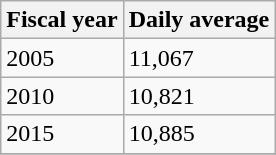<table class="wikitable">
<tr>
<th>Fiscal year</th>
<th>Daily average</th>
</tr>
<tr>
<td>2005</td>
<td>11,067</td>
</tr>
<tr>
<td>2010</td>
<td>10,821</td>
</tr>
<tr>
<td>2015</td>
<td>10,885</td>
</tr>
<tr>
</tr>
</table>
